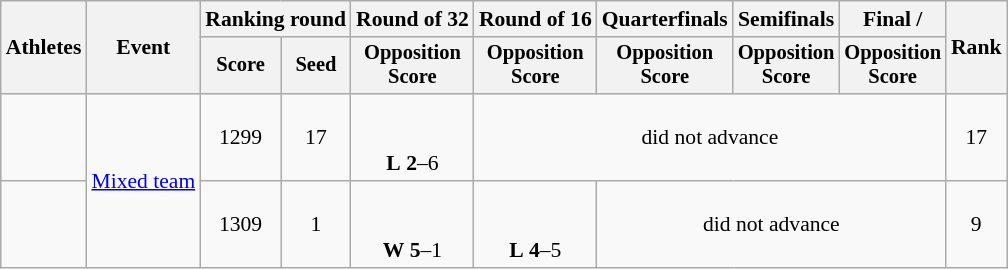<table class="wikitable" style="font-size:90%;">
<tr>
<th rowspan="2">Athletes</th>
<th rowspan="2">Event</th>
<th colspan="2">Ranking round</th>
<th>Round of 32</th>
<th>Round of 16</th>
<th>Quarterfinals</th>
<th>Semifinals</th>
<th>Final / </th>
<th rowspan=2>Rank</th>
</tr>
<tr style="font-size:95%">
<th>Score</th>
<th>Seed</th>
<th>Opposition<br>Score</th>
<th>Opposition<br>Score</th>
<th>Opposition<br>Score</th>
<th>Opposition<br>Score</th>
<th>Opposition<br>Score</th>
</tr>
<tr align=center>
<td align=left><br></td>
<td rowspan=2><a href='#'>Mixed team</a></td>
<td>1299</td>
<td>17</td>
<td><br><br><strong>L</strong> <strong>2</strong>–6</td>
<td colspan=4>did not advance</td>
<td>17</td>
</tr>
<tr align=center>
<td align=left><br></td>
<td>1309</td>
<td>1</td>
<td><br><br><strong>W</strong> <strong>5</strong>–1</td>
<td><br><br><strong>L</strong> <strong>4</strong>–5</td>
<td colspan=3>did not advance</td>
<td>9</td>
</tr>
</table>
